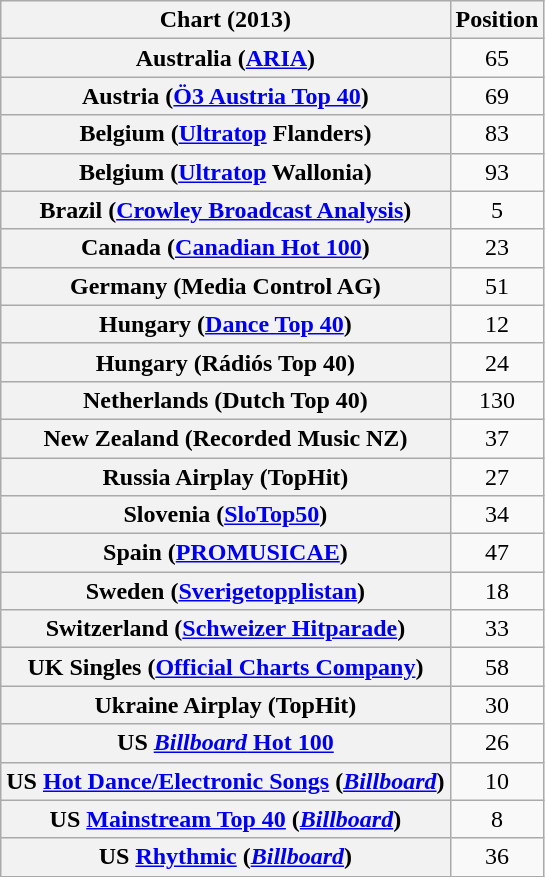<table class="wikitable plainrowheaders sortable">
<tr>
<th scope="col">Chart (2013)</th>
<th scope="col">Position</th>
</tr>
<tr>
<th scope="row">Australia (<a href='#'>ARIA</a>)</th>
<td style="text-align:center;">65</td>
</tr>
<tr>
<th scope="row">Austria (<a href='#'>Ö3 Austria Top 40</a>)</th>
<td style="text-align:center;">69</td>
</tr>
<tr>
<th scope="row">Belgium (<a href='#'>Ultratop</a> Flanders)</th>
<td style="text-align:center;">83</td>
</tr>
<tr>
<th scope="row">Belgium (<a href='#'>Ultratop</a> Wallonia)</th>
<td style="text-align:center;">93</td>
</tr>
<tr>
<th scope="row">Brazil (<a href='#'>Crowley Broadcast Analysis</a>)</th>
<td style="text-align:center;">5</td>
</tr>
<tr>
<th scope="row">Canada (<a href='#'>Canadian Hot 100</a>)</th>
<td style="text-align:center;">23</td>
</tr>
<tr>
<th scope="row">Germany (Media Control AG)</th>
<td style="text-align:center;">51</td>
</tr>
<tr>
<th scope="row">Hungary (<a href='#'>Dance Top 40</a>)</th>
<td align="center">12</td>
</tr>
<tr>
<th scope="row">Hungary (Rádiós Top 40)</th>
<td align="center">24</td>
</tr>
<tr>
<th scope="row">Netherlands (Dutch Top 40)</th>
<td align="center">130</td>
</tr>
<tr>
<th scope="row">New Zealand (Recorded Music NZ)</th>
<td align="center">37</td>
</tr>
<tr>
<th scope="row">Russia Airplay (TopHit)</th>
<td align=center>27</td>
</tr>
<tr>
<th scope="row">Slovenia (<a href='#'>SloTop50</a>)</th>
<td align=center>34</td>
</tr>
<tr>
<th scope="row">Spain (<a href='#'>PROMUSICAE</a>)</th>
<td style="text-align:center;">47</td>
</tr>
<tr>
<th scope="row">Sweden (<a href='#'>Sverigetopplistan</a>)</th>
<td style="text-align:center;">18</td>
</tr>
<tr>
<th scope="row">Switzerland (<a href='#'>Schweizer Hitparade</a>)</th>
<td style="text-align:center;">33</td>
</tr>
<tr>
<th scope="row">UK Singles (<a href='#'>Official Charts Company</a>)</th>
<td style="text-align:center;">58</td>
</tr>
<tr>
<th scope="row">Ukraine Airplay (TopHit)</th>
<td style="text-align:center;">30</td>
</tr>
<tr>
<th scope="row">US <a href='#'><em>Billboard</em> Hot 100</a></th>
<td style="text-align:center;">26</td>
</tr>
<tr>
<th scope="row">US <a href='#'>Hot Dance/Electronic Songs</a> (<em><a href='#'>Billboard</a></em>)</th>
<td style="text-align:center;">10</td>
</tr>
<tr>
<th scope="row">US <a href='#'>Mainstream Top 40</a> (<em><a href='#'>Billboard</a></em>)</th>
<td style="text-align:center;">8</td>
</tr>
<tr>
<th scope="row">US <a href='#'>Rhythmic</a> (<em><a href='#'>Billboard</a></em>)</th>
<td style="text-align:center;">36</td>
</tr>
</table>
